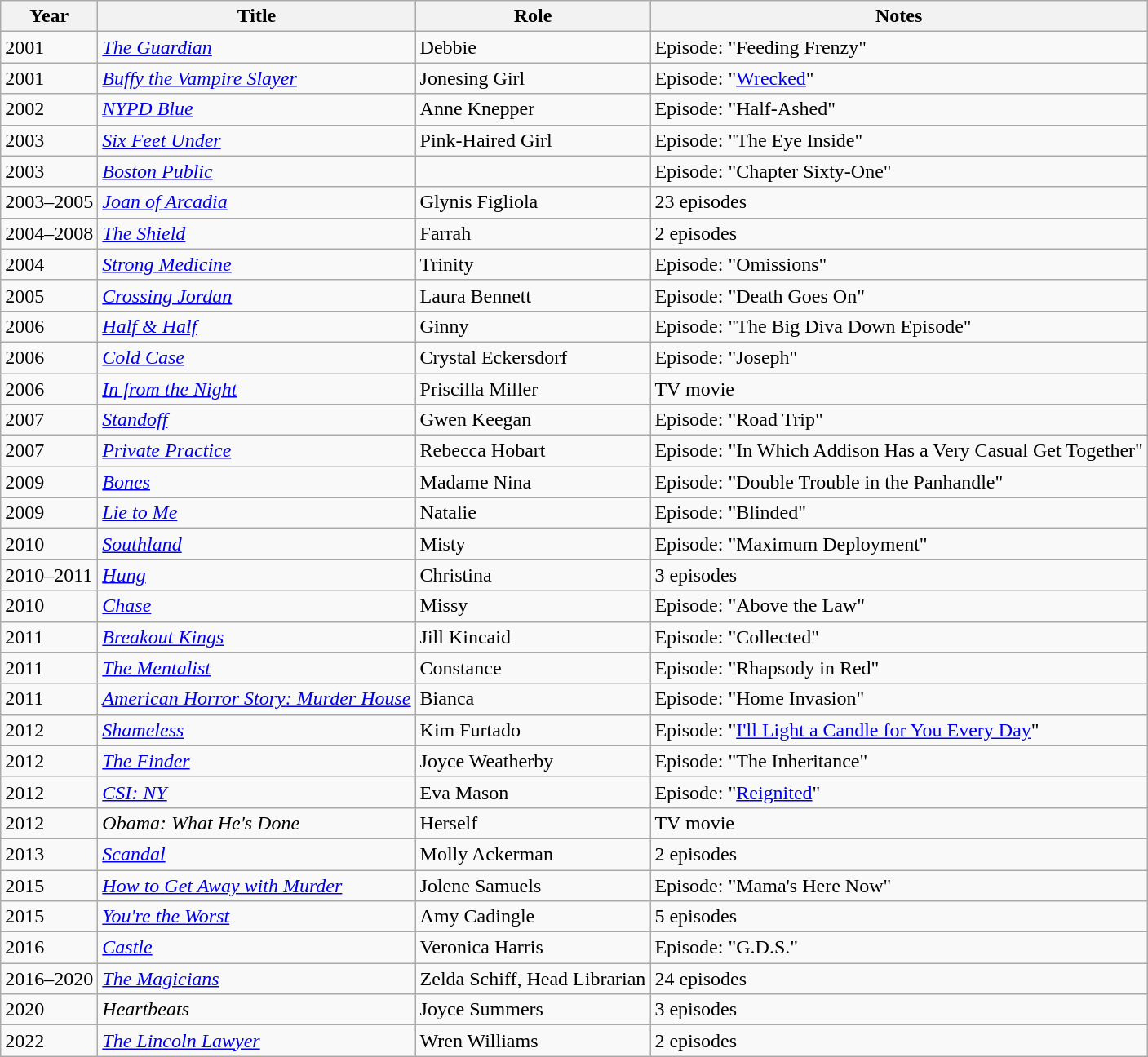<table class="wikitable sortable">
<tr>
<th>Year</th>
<th>Title</th>
<th>Role</th>
<th class="unsortable">Notes</th>
</tr>
<tr>
<td>2001</td>
<td><em><a href='#'>The Guardian</a></em></td>
<td>Debbie</td>
<td>Episode: "Feeding Frenzy"</td>
</tr>
<tr>
<td>2001</td>
<td><em><a href='#'>Buffy the Vampire Slayer</a></em></td>
<td>Jonesing Girl</td>
<td>Episode: "<a href='#'>Wrecked</a>"</td>
</tr>
<tr>
<td>2002</td>
<td><em><a href='#'>NYPD Blue</a></em></td>
<td>Anne Knepper</td>
<td>Episode: "Half-Ashed"</td>
</tr>
<tr>
<td>2003</td>
<td><em><a href='#'>Six Feet Under</a></em></td>
<td>Pink-Haired Girl</td>
<td>Episode: "The Eye Inside"</td>
</tr>
<tr>
<td>2003</td>
<td><em><a href='#'>Boston Public</a></em></td>
<td></td>
<td>Episode: "Chapter Sixty-One"</td>
</tr>
<tr>
<td>2003–2005</td>
<td><em><a href='#'>Joan of Arcadia</a></em></td>
<td>Glynis Figliola</td>
<td>23 episodes</td>
</tr>
<tr>
<td>2004–2008</td>
<td><em><a href='#'>The Shield</a></em></td>
<td>Farrah</td>
<td>2 episodes</td>
</tr>
<tr>
<td>2004</td>
<td><em><a href='#'>Strong Medicine</a></em></td>
<td>Trinity</td>
<td>Episode: "Omissions"</td>
</tr>
<tr>
<td>2005</td>
<td><em><a href='#'>Crossing Jordan</a></em></td>
<td>Laura Bennett</td>
<td>Episode: "Death Goes On"</td>
</tr>
<tr>
<td>2006</td>
<td><em><a href='#'>Half & Half</a></em></td>
<td>Ginny</td>
<td>Episode: "The Big Diva Down Episode"</td>
</tr>
<tr>
<td>2006</td>
<td><em><a href='#'>Cold Case</a></em></td>
<td>Crystal Eckersdorf</td>
<td>Episode: "Joseph"</td>
</tr>
<tr>
<td>2006</td>
<td><em><a href='#'>In from the Night</a></em></td>
<td>Priscilla Miller</td>
<td>TV movie</td>
</tr>
<tr>
<td>2007</td>
<td><em><a href='#'>Standoff</a></em></td>
<td>Gwen Keegan</td>
<td>Episode: "Road Trip"</td>
</tr>
<tr>
<td>2007</td>
<td><em><a href='#'>Private Practice</a></em></td>
<td>Rebecca Hobart</td>
<td>Episode: "In Which Addison Has a Very Casual Get Together"</td>
</tr>
<tr>
<td>2009</td>
<td><em><a href='#'>Bones</a></em></td>
<td>Madame Nina</td>
<td>Episode: "Double Trouble in the Panhandle"</td>
</tr>
<tr>
<td>2009</td>
<td><em><a href='#'>Lie to Me</a></em></td>
<td>Natalie</td>
<td>Episode: "Blinded"</td>
</tr>
<tr>
<td>2010</td>
<td><em><a href='#'>Southland</a></em></td>
<td>Misty</td>
<td>Episode: "Maximum Deployment"</td>
</tr>
<tr>
<td>2010–2011</td>
<td><em><a href='#'>Hung</a></em></td>
<td>Christina</td>
<td>3 episodes</td>
</tr>
<tr>
<td>2010</td>
<td><em><a href='#'>Chase</a></em></td>
<td>Missy</td>
<td>Episode: "Above the Law"</td>
</tr>
<tr>
<td>2011</td>
<td><em><a href='#'>Breakout Kings</a></em></td>
<td>Jill Kincaid</td>
<td>Episode: "Collected"</td>
</tr>
<tr>
<td>2011</td>
<td><em><a href='#'>The Mentalist</a></em></td>
<td>Constance</td>
<td>Episode: "Rhapsody in Red"</td>
</tr>
<tr>
<td>2011</td>
<td><em><a href='#'>American Horror Story: Murder House</a></em></td>
<td>Bianca</td>
<td>Episode: "Home Invasion"</td>
</tr>
<tr>
<td>2012</td>
<td><em><a href='#'>Shameless</a></em></td>
<td>Kim Furtado</td>
<td>Episode: "<a href='#'>I'll Light a Candle for You Every Day</a>"</td>
</tr>
<tr>
<td>2012</td>
<td><em><a href='#'>The Finder</a></em></td>
<td>Joyce Weatherby</td>
<td>Episode: "The Inheritance"</td>
</tr>
<tr>
<td>2012</td>
<td><em><a href='#'>CSI: NY</a></em></td>
<td>Eva Mason</td>
<td>Episode: "<a href='#'>Reignited</a>"</td>
</tr>
<tr>
<td>2012</td>
<td><em>Obama: What He's Done</em></td>
<td>Herself</td>
<td>TV movie</td>
</tr>
<tr>
<td>2013</td>
<td><em><a href='#'>Scandal</a></em></td>
<td>Molly Ackerman</td>
<td>2 episodes</td>
</tr>
<tr>
<td>2015</td>
<td><em><a href='#'>How to Get Away with Murder</a></em></td>
<td>Jolene Samuels</td>
<td>Episode: "Mama's Here Now"</td>
</tr>
<tr>
<td>2015</td>
<td><em><a href='#'>You're the Worst</a></em></td>
<td>Amy Cadingle</td>
<td>5 episodes</td>
</tr>
<tr>
<td>2016</td>
<td><em><a href='#'>Castle</a></em></td>
<td>Veronica Harris</td>
<td>Episode: "G.D.S."</td>
</tr>
<tr>
<td>2016–2020</td>
<td><em><a href='#'>The Magicians</a></em></td>
<td>Zelda Schiff, Head Librarian</td>
<td>24 episodes</td>
</tr>
<tr>
<td>2020</td>
<td><em>Heartbeats</em></td>
<td>Joyce Summers</td>
<td>3 episodes</td>
</tr>
<tr>
<td>2022</td>
<td><em><a href='#'>The Lincoln Lawyer</a></em></td>
<td>Wren Williams</td>
<td>2 episodes</td>
</tr>
</table>
